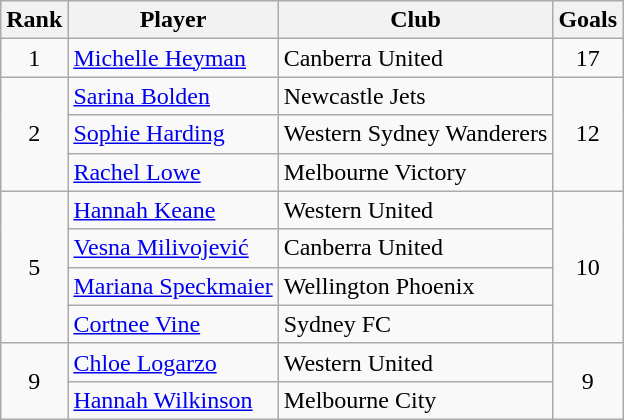<table class="wikitable sortable" style="text-align:center;">
<tr>
<th>Rank</th>
<th>Player</th>
<th>Club</th>
<th>Goals</th>
</tr>
<tr>
<td rowspan=1>1</td>
<td align=left> <a href='#'>Michelle Heyman</a></td>
<td align=left>Canberra United</td>
<td rowspan=1>17</td>
</tr>
<tr>
<td rowspan="3">2</td>
<td align=left> <a href='#'>Sarina Bolden</a></td>
<td align=left>Newcastle Jets</td>
<td rowspan="3">12</td>
</tr>
<tr>
<td align=left> <a href='#'>Sophie Harding</a></td>
<td align=left>Western Sydney Wanderers</td>
</tr>
<tr>
<td align=left> <a href='#'>Rachel Lowe</a></td>
<td align=left>Melbourne Victory</td>
</tr>
<tr>
<td rowspan="4">5</td>
<td align=left> <a href='#'>Hannah Keane</a></td>
<td align=left>Western United</td>
<td rowspan="4">10</td>
</tr>
<tr>
<td align="left"> <a href='#'>Vesna Milivojević</a></td>
<td align="left">Canberra United</td>
</tr>
<tr>
<td align=left> <a href='#'>Mariana Speckmaier</a></td>
<td align=left>Wellington Phoenix</td>
</tr>
<tr>
<td align=left> <a href='#'>Cortnee Vine</a></td>
<td align=left>Sydney FC</td>
</tr>
<tr>
<td rowspan="2">9</td>
<td align=left> <a href='#'>Chloe Logarzo</a></td>
<td align=left>Western United</td>
<td rowspan="2">9</td>
</tr>
<tr>
<td align=left> <a href='#'>Hannah Wilkinson</a></td>
<td align=left>Melbourne City</td>
</tr>
</table>
